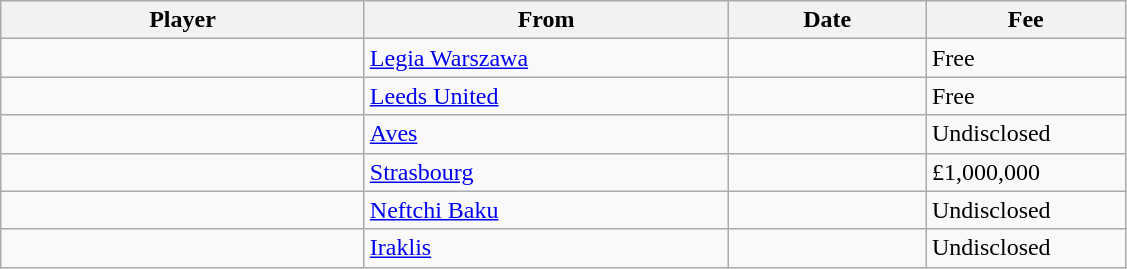<table class="wikitable sortable">
<tr>
<th style="width:235px;"><strong>Player</strong></th>
<th style="width:235px;"><strong>From</strong></th>
<th style="width:125px;"><strong>Date</strong></th>
<th style="width:125px;"><strong>Fee</strong></th>
</tr>
<tr>
<td></td>
<td><a href='#'>Legia Warszawa</a></td>
<td></td>
<td>Free</td>
</tr>
<tr>
<td></td>
<td><a href='#'>Leeds United</a></td>
<td></td>
<td>Free</td>
</tr>
<tr>
<td></td>
<td><a href='#'>Aves</a></td>
<td></td>
<td>Undisclosed</td>
</tr>
<tr>
<td></td>
<td><a href='#'>Strasbourg</a></td>
<td></td>
<td>£1,000,000</td>
</tr>
<tr>
<td></td>
<td><a href='#'>Neftchi Baku</a></td>
<td></td>
<td>Undisclosed</td>
</tr>
<tr>
<td></td>
<td><a href='#'>Iraklis</a></td>
<td></td>
<td>Undisclosed</td>
</tr>
</table>
